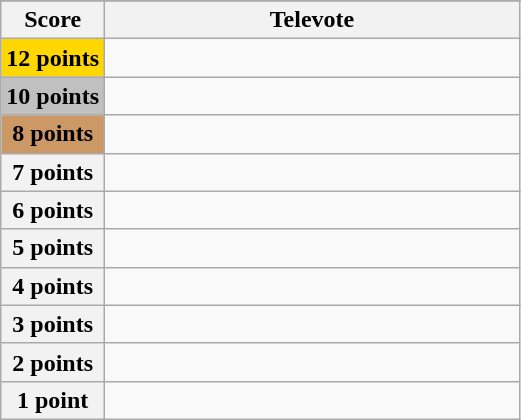<table class="wikitable">
<tr>
</tr>
<tr>
<th scope="col" width="20%">Score</th>
<th scope="col" width="80%">Televote</th>
</tr>
<tr>
<th scope="row" style="background:gold">12 points</th>
<td></td>
</tr>
<tr>
<th scope="row" style="background:silver">10 points</th>
<td></td>
</tr>
<tr>
<th scope="row" style="background:#CC9966">8 points</th>
<td></td>
</tr>
<tr>
<th scope="row">7 points</th>
<td></td>
</tr>
<tr>
<th scope="row">6 points</th>
<td></td>
</tr>
<tr>
<th scope="row">5 points</th>
<td></td>
</tr>
<tr>
<th scope="row">4 points</th>
<td></td>
</tr>
<tr>
<th scope="row">3 points</th>
<td></td>
</tr>
<tr>
<th scope="row">2 points</th>
<td></td>
</tr>
<tr>
<th scope="row">1 point</th>
<td></td>
</tr>
</table>
